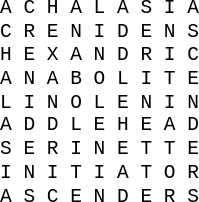<table style="font-family: monospace; margin: 0 0 0 0; line-height:90%">
<tr>
<td style="padding-left: 2em;">A C H A L A S I A</td>
</tr>
<tr>
<td style="padding-left: 2em;">C R E N I D E N S</td>
</tr>
<tr>
<td style="padding-left: 2em;">H E X A N D R I C</td>
</tr>
<tr>
<td style="padding-left: 2em;">A N A B O L I T E</td>
</tr>
<tr>
<td style="padding-left: 2em;">L I N O L E N I N</td>
</tr>
<tr>
<td style="padding-left: 2em;">A D D L E H E A D</td>
</tr>
<tr>
<td style="padding-left: 2em;">S E R I N E T T E</td>
</tr>
<tr>
<td style="padding-left: 2em;">I N I T I A T O R</td>
</tr>
<tr>
<td style="padding-left: 2em;">A S C E N D E R S</td>
</tr>
</table>
